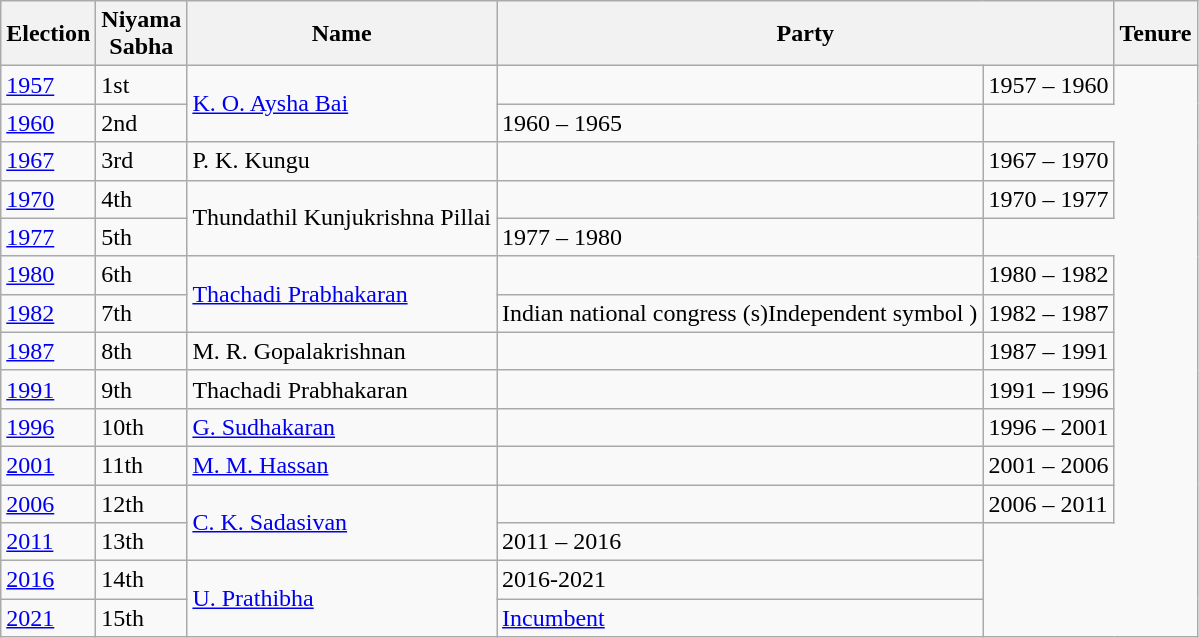<table class="wikitable sortable">
<tr>
<th>Election</th>
<th>Niyama<br>Sabha</th>
<th>Name</th>
<th colspan=2>Party</th>
<th>Tenure</th>
</tr>
<tr>
<td><a href='#'>1957</a></td>
<td>1st</td>
<td rowspan="2"><a href='#'>K. O. Aysha Bai</a></td>
<td></td>
<td>1957 – 1960</td>
</tr>
<tr>
<td><a href='#'>1960</a></td>
<td>2nd</td>
<td>1960 – 1965</td>
</tr>
<tr>
<td><a href='#'>1967</a></td>
<td>3rd</td>
<td>P. K. Kungu</td>
<td></td>
<td>1967 – 1970</td>
</tr>
<tr>
<td><a href='#'>1970</a></td>
<td>4th</td>
<td rowspan="2">Thundathil Kunjukrishna Pillai</td>
<td></td>
<td>1970 – 1977</td>
</tr>
<tr>
<td><a href='#'>1977</a></td>
<td>5th</td>
<td>1977 – 1980</td>
</tr>
<tr>
<td><a href='#'>1980</a></td>
<td>6th</td>
<td rowspan="2"><a href='#'>Thachadi Prabhakaran</a></td>
<td></td>
<td>1980 – 1982</td>
</tr>
<tr>
<td><a href='#'>1982</a></td>
<td>7th</td>
<td {{Full party name with color>Indian national congress (s)Independent symbol )</td>
<td>1982 – 1987</td>
</tr>
<tr>
<td><a href='#'>1987</a></td>
<td>8th</td>
<td>M. R. Gopalakrishnan</td>
<td></td>
<td>1987 – 1991</td>
</tr>
<tr>
<td><a href='#'>1991</a></td>
<td>9th</td>
<td>Thachadi Prabhakaran</td>
<td></td>
<td>1991 – 1996</td>
</tr>
<tr>
<td><a href='#'>1996</a></td>
<td>10th</td>
<td><a href='#'>G. Sudhakaran</a></td>
<td></td>
<td>1996 – 2001</td>
</tr>
<tr>
<td><a href='#'>2001</a></td>
<td>11th</td>
<td><a href='#'>M. M. Hassan</a></td>
<td></td>
<td>2001 – 2006</td>
</tr>
<tr>
<td><a href='#'>2006</a></td>
<td>12th</td>
<td rowspan="2"><a href='#'>C. K. Sadasivan</a></td>
<td></td>
<td>2006 – 2011</td>
</tr>
<tr>
<td><a href='#'>2011</a></td>
<td>13th</td>
<td>2011 – 2016</td>
</tr>
<tr>
<td><a href='#'>2016</a></td>
<td>14th</td>
<td rowspan="2"><a href='#'>U. Prathibha</a></td>
<td>2016-2021</td>
</tr>
<tr>
<td><a href='#'>2021</a></td>
<td>15th</td>
<td><a href='#'>Incumbent</a></td>
</tr>
</table>
